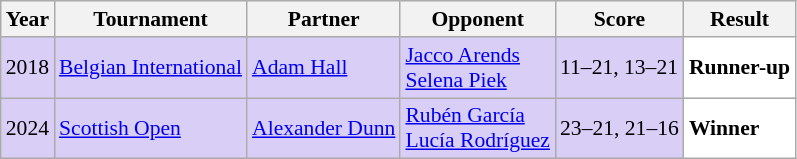<table class="sortable wikitable" style="font-size: 90%;">
<tr>
<th>Year</th>
<th>Tournament</th>
<th>Partner</th>
<th>Opponent</th>
<th>Score</th>
<th>Result</th>
</tr>
<tr style="background:#D8CEF6">
<td align="center">2018</td>
<td align="left"><a href='#'>Belgian International</a></td>
<td align="left"> <a href='#'>Adam Hall</a></td>
<td align="left"> <a href='#'>Jacco Arends</a><br> <a href='#'>Selena Piek</a></td>
<td align="left">11–21, 13–21</td>
<td style="text-align:left; background:white"> <strong>Runner-up</strong></td>
</tr>
<tr style="background:#D8CEF6">
<td align="center">2024</td>
<td align="left"><a href='#'>Scottish Open</a></td>
<td align="left"> <a href='#'>Alexander Dunn</a></td>
<td align="left"> <a href='#'>Rubén García</a><br> <a href='#'>Lucía Rodríguez</a></td>
<td align="left">23–21, 21–16</td>
<td style="text-align:left; background:white"> <strong>Winner</strong></td>
</tr>
</table>
